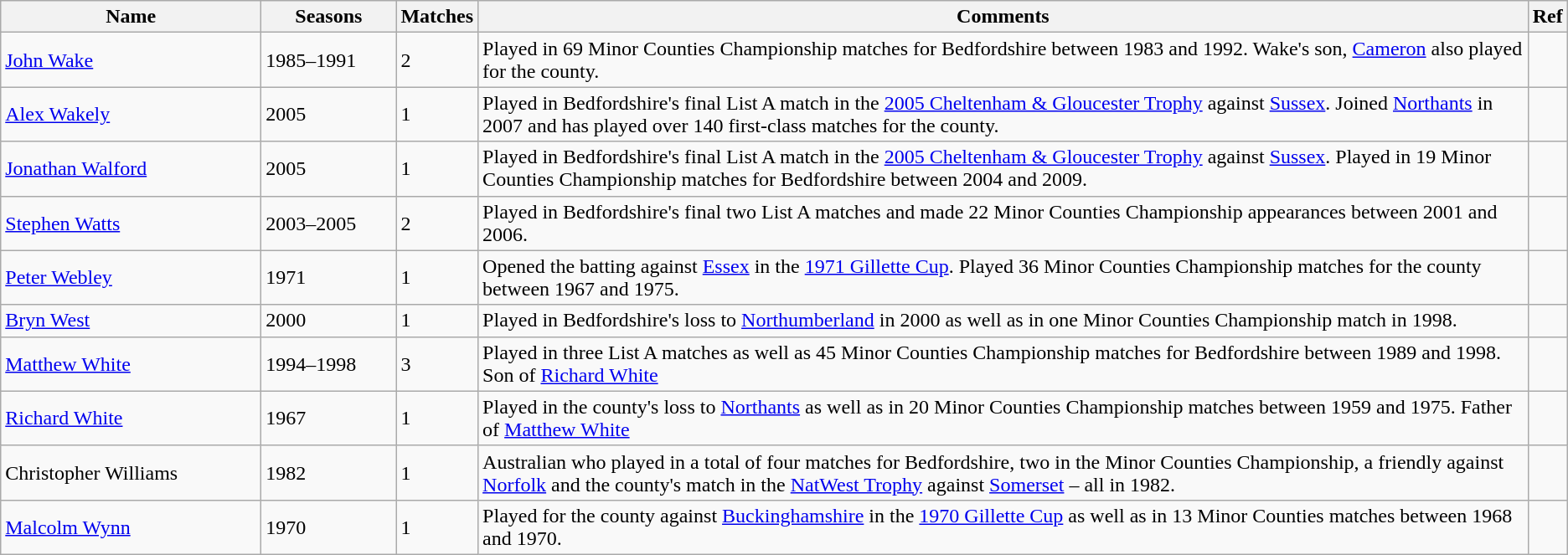<table class="wikitable">
<tr>
<th style="width:200px">Name</th>
<th style="width:100px">Seasons</th>
<th>Matches</th>
<th>Comments</th>
<th>Ref</th>
</tr>
<tr>
<td><a href='#'>John Wake</a></td>
<td>1985–1991</td>
<td>2</td>
<td>Played in 69 Minor Counties Championship matches for Bedfordshire between 1983 and 1992. Wake's son, <a href='#'>Cameron</a> also played for the county.</td>
<td></td>
</tr>
<tr>
<td><a href='#'>Alex Wakely</a></td>
<td>2005</td>
<td>1</td>
<td>Played in Bedfordshire's final List A match in the <a href='#'>2005 Cheltenham & Gloucester Trophy</a> against <a href='#'>Sussex</a>. Joined <a href='#'>Northants</a> in 2007 and has played over 140 first-class matches for the county.</td>
<td></td>
</tr>
<tr>
<td><a href='#'>Jonathan Walford</a></td>
<td>2005</td>
<td>1</td>
<td>Played in Bedfordshire's final List A match in the <a href='#'>2005 Cheltenham & Gloucester Trophy</a> against <a href='#'>Sussex</a>. Played in 19 Minor Counties Championship matches for Bedfordshire between 2004 and 2009.</td>
<td></td>
</tr>
<tr>
<td><a href='#'>Stephen Watts</a></td>
<td>2003–2005</td>
<td>2</td>
<td>Played in Bedfordshire's final two List A matches and made 22 Minor Counties Championship appearances between 2001 and 2006.</td>
<td></td>
</tr>
<tr>
<td><a href='#'>Peter Webley</a></td>
<td>1971</td>
<td>1</td>
<td>Opened the batting against <a href='#'>Essex</a> in the <a href='#'>1971 Gillette Cup</a>. Played 36 Minor Counties Championship matches for the county between 1967 and 1975.</td>
<td></td>
</tr>
<tr>
<td><a href='#'>Bryn West</a></td>
<td>2000</td>
<td>1</td>
<td>Played in Bedfordshire's loss to <a href='#'>Northumberland</a> in 2000 as well as in one Minor Counties Championship match in 1998.</td>
<td></td>
</tr>
<tr>
<td><a href='#'>Matthew White</a></td>
<td>1994–1998</td>
<td>3</td>
<td>Played in three List A matches as well as 45 Minor Counties Championship matches for Bedfordshire between 1989 and 1998. Son of <a href='#'>Richard White</a></td>
<td></td>
</tr>
<tr>
<td><a href='#'>Richard White</a></td>
<td>1967</td>
<td>1</td>
<td>Played in the county's loss to <a href='#'>Northants</a> as well as in 20 Minor Counties Championship matches between 1959 and 1975. Father of <a href='#'>Matthew White</a></td>
<td></td>
</tr>
<tr>
<td>Christopher Williams</td>
<td>1982</td>
<td>1</td>
<td>Australian who played in a total of four matches for Bedfordshire, two in the Minor Counties Championship, a friendly against <a href='#'>Norfolk</a> and the county's match in the <a href='#'>NatWest Trophy</a> against <a href='#'>Somerset</a> – all in 1982.</td>
<td></td>
</tr>
<tr>
<td><a href='#'>Malcolm Wynn</a></td>
<td>1970</td>
<td>1</td>
<td>Played for the county against <a href='#'>Buckinghamshire</a> in the <a href='#'>1970 Gillette Cup</a> as well as in 13 Minor Counties matches between 1968 and 1970.</td>
<td></td>
</tr>
</table>
